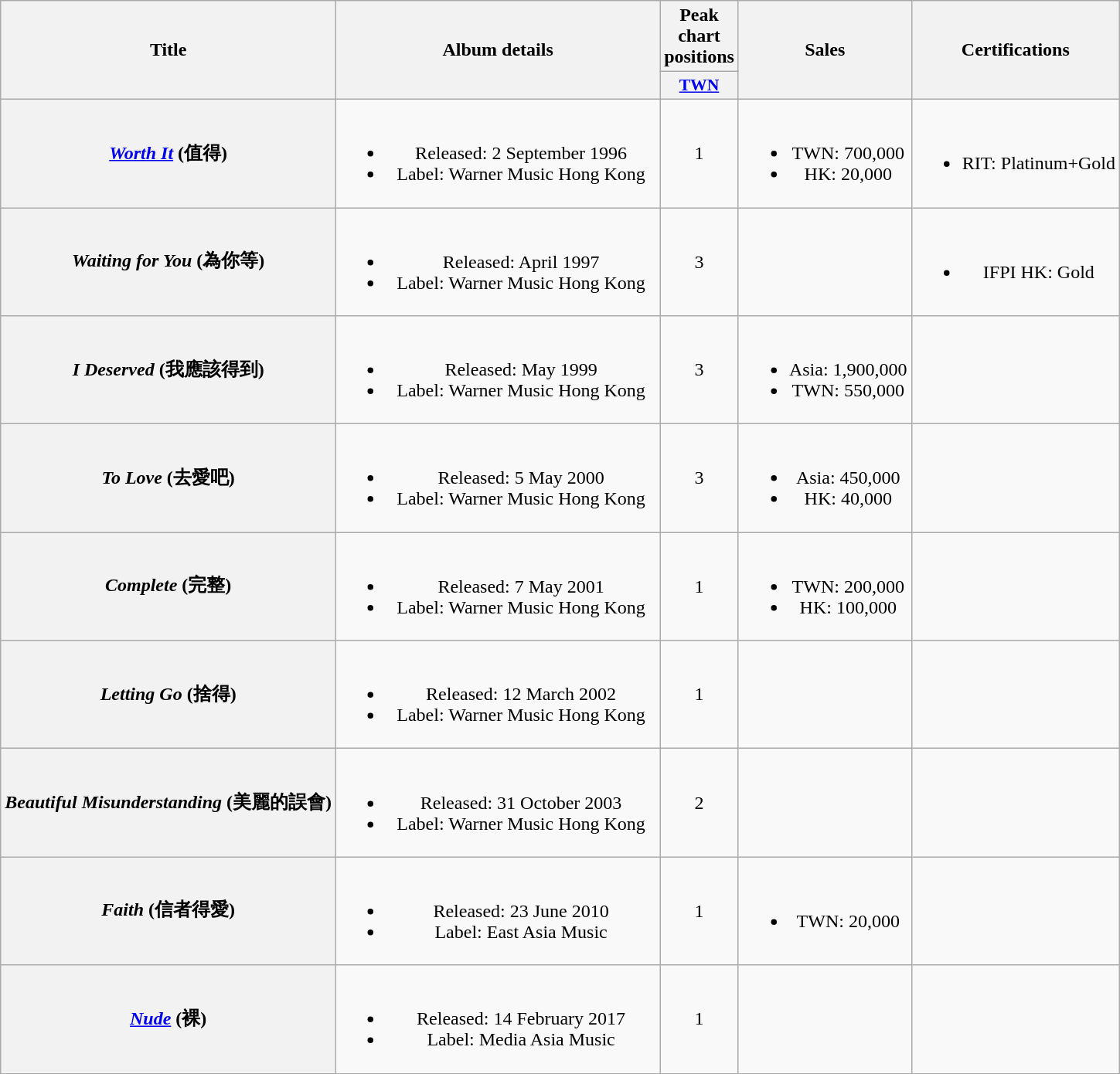<table class="wikitable plainrowheaders" style="text-align:center;">
<tr>
<th rowspan="2">Title</th>
<th rowspan="2" style="width:17em;">Album details</th>
<th>Peak chart positions</th>
<th rowspan="2">Sales</th>
<th rowspan="2">Certifications</th>
</tr>
<tr>
<th scope="col" style="width:3em;font-size:90%;"><a href='#'>TWN</a><br></th>
</tr>
<tr>
<th scope="row"><em><a href='#'>Worth It</a></em> (值得)</th>
<td><br><ul><li>Released: 2 September 1996</li><li>Label: Warner Music Hong Kong</li></ul></td>
<td>1</td>
<td><br><ul><li>TWN: 700,000</li><li>HK: 20,000</li></ul></td>
<td><br><ul><li>RIT: Platinum+Gold</li></ul></td>
</tr>
<tr>
<th scope="row"><em>Waiting for You</em> (為你等)</th>
<td><br><ul><li>Released: April 1997</li><li>Label: Warner Music Hong Kong</li></ul></td>
<td>3</td>
<td></td>
<td><br><ul><li>IFPI HK: Gold</li></ul></td>
</tr>
<tr>
<th scope="row"><em>I Deserved</em> (我應該得到)</th>
<td><br><ul><li>Released: May 1999</li><li>Label: Warner Music Hong Kong</li></ul></td>
<td>3</td>
<td><br><ul><li>Asia: 1,900,000</li><li>TWN: 550,000</li></ul></td>
<td></td>
</tr>
<tr>
<th scope="row"><em>To Love</em> (去愛吧)</th>
<td><br><ul><li>Released: 5 May 2000</li><li>Label: Warner Music Hong Kong</li></ul></td>
<td>3</td>
<td><br><ul><li>Asia: 450,000</li><li>HK: 40,000</li></ul></td>
<td></td>
</tr>
<tr>
<th scope="row"><em>Complete</em> (完整)</th>
<td><br><ul><li>Released: 7 May 2001</li><li>Label: Warner Music Hong Kong</li></ul></td>
<td>1</td>
<td><br><ul><li>TWN: 200,000 </li><li>HK: 100,000</li></ul></td>
<td></td>
</tr>
<tr>
<th scope="row"><em>Letting Go</em> (捨得)</th>
<td><br><ul><li>Released: 12 March 2002</li><li>Label: Warner Music Hong Kong</li></ul></td>
<td>1</td>
<td></td>
<td></td>
</tr>
<tr>
<th scope="row"><em>Beautiful Misunderstanding</em> (美麗的誤會)</th>
<td><br><ul><li>Released: 31 October 2003</li><li>Label: Warner Music Hong Kong</li></ul></td>
<td>2</td>
<td></td>
<td></td>
</tr>
<tr>
<th scope="row"><em>Faith</em> (信者得愛)</th>
<td><br><ul><li>Released: 23 June 2010</li><li>Label: East Asia Music</li></ul></td>
<td>1</td>
<td><br><ul><li>TWN: 20,000</li></ul></td>
<td></td>
</tr>
<tr>
<th scope="row"><em><a href='#'>Nude</a></em> (裸)</th>
<td><br><ul><li>Released: 14 February 2017</li><li>Label: Media Asia Music</li></ul></td>
<td>1</td>
<td></td>
<td></td>
</tr>
</table>
